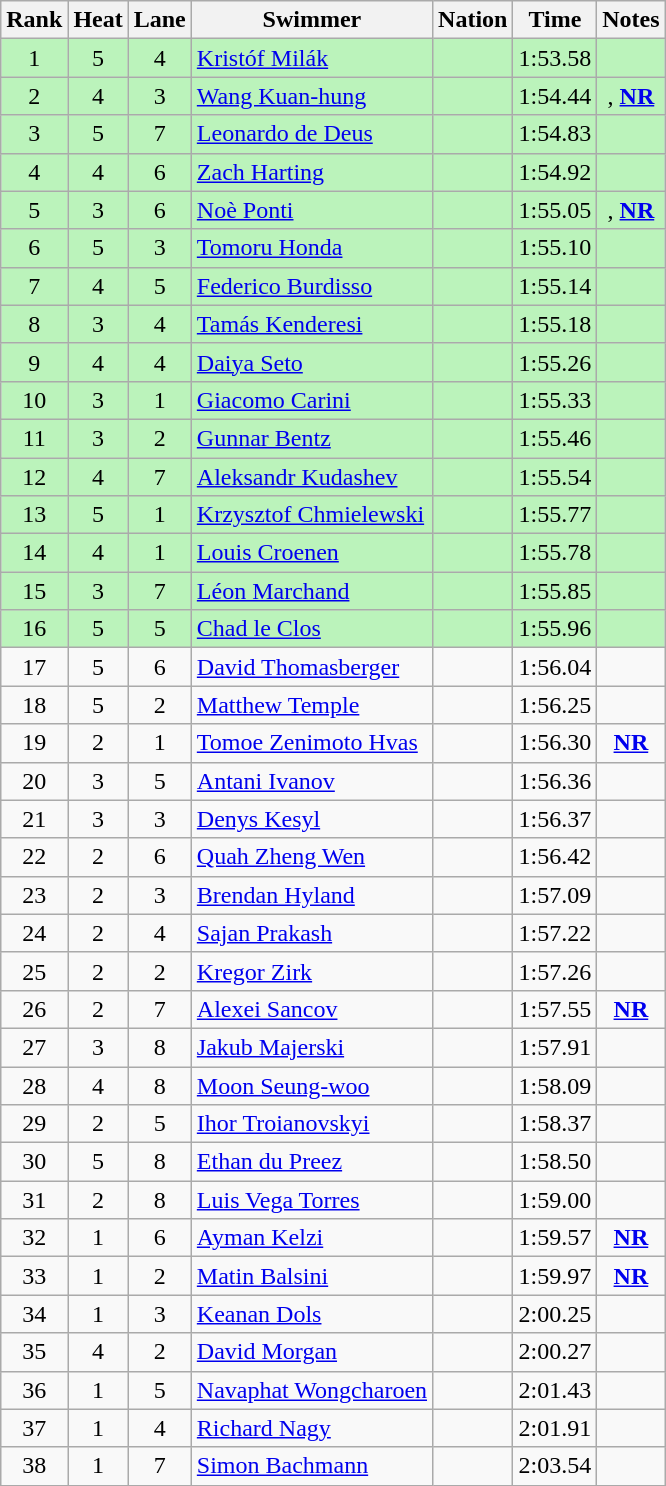<table class="wikitable sortable" style="text-align:center">
<tr>
<th>Rank</th>
<th>Heat</th>
<th>Lane</th>
<th>Swimmer</th>
<th>Nation</th>
<th>Time</th>
<th>Notes</th>
</tr>
<tr bgcolor=bbf3bb>
<td>1</td>
<td>5</td>
<td>4</td>
<td align=left><a href='#'>Kristóf Milák</a></td>
<td align=left></td>
<td>1:53.58</td>
<td></td>
</tr>
<tr bgcolor=bbf3bb>
<td>2</td>
<td>4</td>
<td>3</td>
<td align=left><a href='#'>Wang Kuan-hung</a></td>
<td align=left></td>
<td>1:54.44</td>
<td>, <strong><a href='#'>NR</a></strong></td>
</tr>
<tr bgcolor=bbf3bb>
<td>3</td>
<td>5</td>
<td>7</td>
<td align=left><a href='#'>Leonardo de Deus</a></td>
<td align=left></td>
<td>1:54.83</td>
<td></td>
</tr>
<tr bgcolor=bbf3bb>
<td>4</td>
<td>4</td>
<td>6</td>
<td align=left><a href='#'>Zach Harting</a></td>
<td align=left></td>
<td>1:54.92</td>
<td></td>
</tr>
<tr bgcolor=bbf3bb>
<td>5</td>
<td>3</td>
<td>6</td>
<td align=left><a href='#'>Noè Ponti</a></td>
<td align=left></td>
<td>1:55.05</td>
<td>, <strong><a href='#'>NR</a></strong></td>
</tr>
<tr bgcolor=bbf3bb>
<td>6</td>
<td>5</td>
<td>3</td>
<td align=left><a href='#'>Tomoru Honda</a></td>
<td align=left></td>
<td>1:55.10</td>
<td></td>
</tr>
<tr bgcolor=bbf3bb>
<td>7</td>
<td>4</td>
<td>5</td>
<td align=left><a href='#'>Federico Burdisso</a></td>
<td align=left></td>
<td>1:55.14</td>
<td></td>
</tr>
<tr bgcolor=bbf3bb>
<td>8</td>
<td>3</td>
<td>4</td>
<td align=left><a href='#'>Tamás Kenderesi</a></td>
<td align=left></td>
<td>1:55.18</td>
<td></td>
</tr>
<tr bgcolor=bbf3bb>
<td>9</td>
<td>4</td>
<td>4</td>
<td align=left><a href='#'>Daiya Seto</a></td>
<td align=left></td>
<td>1:55.26</td>
<td></td>
</tr>
<tr bgcolor=bbf3bb>
<td>10</td>
<td>3</td>
<td>1</td>
<td align=left><a href='#'>Giacomo Carini</a></td>
<td align=left></td>
<td>1:55.33</td>
<td></td>
</tr>
<tr bgcolor=bbf3bb>
<td>11</td>
<td>3</td>
<td>2</td>
<td align=left><a href='#'>Gunnar Bentz</a></td>
<td align=left></td>
<td>1:55.46</td>
<td></td>
</tr>
<tr bgcolor=bbf3bb>
<td>12</td>
<td>4</td>
<td>7</td>
<td align=left><a href='#'>Aleksandr Kudashev</a></td>
<td align=left></td>
<td>1:55.54</td>
<td></td>
</tr>
<tr bgcolor=bbf3bb>
<td>13</td>
<td>5</td>
<td>1</td>
<td align=left><a href='#'>Krzysztof Chmielewski</a></td>
<td align=left></td>
<td>1:55.77</td>
<td></td>
</tr>
<tr bgcolor=bbf3bb>
<td>14</td>
<td>4</td>
<td>1</td>
<td align=left><a href='#'>Louis Croenen</a></td>
<td align=left></td>
<td>1:55.78</td>
<td></td>
</tr>
<tr bgcolor=bbf3bb>
<td>15</td>
<td>3</td>
<td>7</td>
<td align=left><a href='#'>Léon Marchand</a></td>
<td align=left></td>
<td>1:55.85</td>
<td></td>
</tr>
<tr bgcolor=bbf3bb>
<td>16</td>
<td>5</td>
<td>5</td>
<td align=left><a href='#'>Chad le Clos</a></td>
<td align=left></td>
<td>1:55.96</td>
<td></td>
</tr>
<tr>
<td>17</td>
<td>5</td>
<td>6</td>
<td align=left><a href='#'>David Thomasberger</a></td>
<td align=left></td>
<td>1:56.04</td>
<td></td>
</tr>
<tr>
<td>18</td>
<td>5</td>
<td>2</td>
<td align=left><a href='#'>Matthew Temple</a></td>
<td align=left></td>
<td>1:56.25</td>
<td></td>
</tr>
<tr>
<td>19</td>
<td>2</td>
<td>1</td>
<td align=left><a href='#'>Tomoe Zenimoto Hvas</a></td>
<td align=left></td>
<td>1:56.30</td>
<td><strong><a href='#'>NR</a></strong></td>
</tr>
<tr>
<td>20</td>
<td>3</td>
<td>5</td>
<td align=left><a href='#'>Antani Ivanov</a></td>
<td align=left></td>
<td>1:56.36</td>
<td></td>
</tr>
<tr>
<td>21</td>
<td>3</td>
<td>3</td>
<td align=left><a href='#'>Denys Kesyl</a></td>
<td align=left></td>
<td>1:56.37</td>
<td></td>
</tr>
<tr>
<td>22</td>
<td>2</td>
<td>6</td>
<td align=left><a href='#'>Quah Zheng Wen</a></td>
<td align=left></td>
<td>1:56.42</td>
<td></td>
</tr>
<tr>
<td>23</td>
<td>2</td>
<td>3</td>
<td align=left><a href='#'>Brendan Hyland</a></td>
<td align=left></td>
<td>1:57.09</td>
<td></td>
</tr>
<tr>
<td>24</td>
<td>2</td>
<td>4</td>
<td align=left><a href='#'>Sajan Prakash</a></td>
<td align=left></td>
<td>1:57.22</td>
<td></td>
</tr>
<tr>
<td>25</td>
<td>2</td>
<td>2</td>
<td align=left><a href='#'>Kregor Zirk</a></td>
<td align=left></td>
<td>1:57.26</td>
<td></td>
</tr>
<tr>
<td>26</td>
<td>2</td>
<td>7</td>
<td align=left><a href='#'>Alexei Sancov</a></td>
<td align=left></td>
<td>1:57.55</td>
<td><strong><a href='#'>NR</a></strong></td>
</tr>
<tr>
<td>27</td>
<td>3</td>
<td>8</td>
<td align=left><a href='#'>Jakub Majerski</a></td>
<td align=left></td>
<td>1:57.91</td>
<td></td>
</tr>
<tr>
<td>28</td>
<td>4</td>
<td>8</td>
<td align=left><a href='#'>Moon Seung-woo</a></td>
<td align=left></td>
<td>1:58.09</td>
<td></td>
</tr>
<tr>
<td>29</td>
<td>2</td>
<td>5</td>
<td align=left><a href='#'>Ihor Troianovskyi</a></td>
<td align=left></td>
<td>1:58.37</td>
<td></td>
</tr>
<tr>
<td>30</td>
<td>5</td>
<td>8</td>
<td align=left><a href='#'>Ethan du Preez</a></td>
<td align=left></td>
<td>1:58.50</td>
<td></td>
</tr>
<tr>
<td>31</td>
<td>2</td>
<td>8</td>
<td align=left><a href='#'>Luis Vega Torres</a></td>
<td align=left></td>
<td>1:59.00</td>
<td></td>
</tr>
<tr>
<td>32</td>
<td>1</td>
<td>6</td>
<td align=left><a href='#'>Ayman Kelzi</a></td>
<td align=left></td>
<td>1:59.57</td>
<td><strong><a href='#'>NR</a></strong></td>
</tr>
<tr>
<td>33</td>
<td>1</td>
<td>2</td>
<td align=left><a href='#'>Matin Balsini</a></td>
<td align=left></td>
<td>1:59.97</td>
<td><strong><a href='#'>NR</a></strong></td>
</tr>
<tr>
<td>34</td>
<td>1</td>
<td>3</td>
<td align=left><a href='#'>Keanan Dols</a></td>
<td align=left></td>
<td>2:00.25</td>
<td></td>
</tr>
<tr>
<td>35</td>
<td>4</td>
<td>2</td>
<td align=left><a href='#'>David Morgan</a></td>
<td align=left></td>
<td>2:00.27</td>
<td></td>
</tr>
<tr>
<td>36</td>
<td>1</td>
<td>5</td>
<td align=left><a href='#'>Navaphat Wongcharoen</a></td>
<td align=left></td>
<td>2:01.43</td>
<td></td>
</tr>
<tr>
<td>37</td>
<td>1</td>
<td>4</td>
<td align=left><a href='#'>Richard Nagy</a></td>
<td align=left></td>
<td>2:01.91</td>
<td></td>
</tr>
<tr>
<td>38</td>
<td>1</td>
<td>7</td>
<td align=left><a href='#'>Simon Bachmann</a></td>
<td align=left></td>
<td>2:03.54</td>
<td></td>
</tr>
</table>
